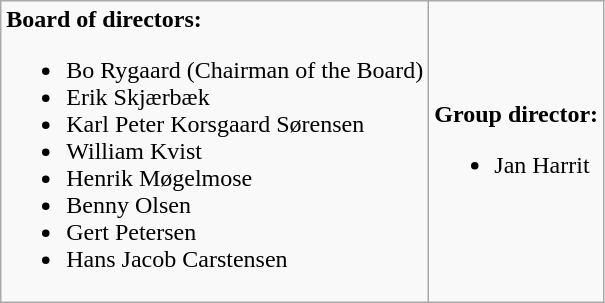<table class="wikitable">
<tr>
<td><strong>Board of directors:</strong><br><ul><li>Bo Rygaard (Chairman of the Board)</li><li>Erik Skjærbæk</li><li>Karl Peter Korsgaard Sørensen</li><li>William Kvist</li><li>Henrik Møgelmose</li><li>Benny Olsen</li><li>Gert Petersen</li><li>Hans Jacob Carstensen</li></ul></td>
<td><strong>Group director:</strong><br><ul><li>Jan Harrit</li></ul></td>
</tr>
</table>
